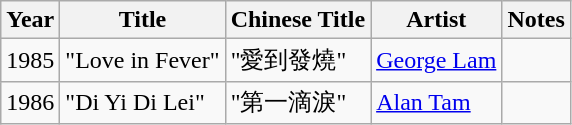<table class="wikitable">
<tr>
<th>Year</th>
<th>Title</th>
<th>Chinese Title</th>
<th>Artist</th>
<th>Notes</th>
</tr>
<tr>
<td>1985</td>
<td>"Love in Fever"</td>
<td>"愛到發燒"</td>
<td><a href='#'>George Lam</a></td>
<td></td>
</tr>
<tr>
<td>1986</td>
<td>"Di Yi Di Lei"</td>
<td>"第一滴淚"</td>
<td><a href='#'>Alan Tam</a></td>
<td></td>
</tr>
</table>
